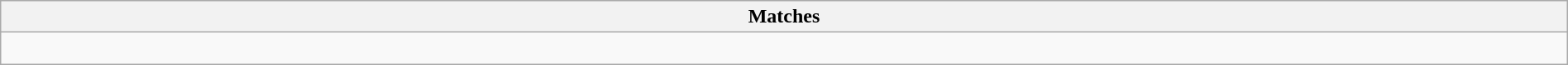<table class="wikitable collapsible collapsed" style="width:100%;">
<tr>
<th>Matches</th>
</tr>
<tr>
<td><br></td>
</tr>
</table>
